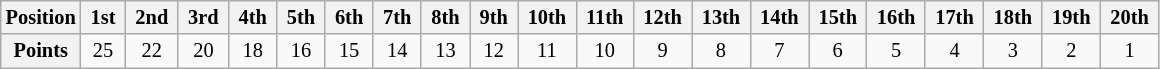<table class="wikitable" style="font-size:85%; text-align:center">
<tr>
<th>Position</th>
<th> 1st </th>
<th> 2nd </th>
<th> 3rd </th>
<th> 4th </th>
<th> 5th </th>
<th> 6th </th>
<th> 7th </th>
<th> 8th </th>
<th> 9th </th>
<th> 10th </th>
<th> 11th </th>
<th> 12th </th>
<th> 13th </th>
<th> 14th </th>
<th> 15th </th>
<th> 16th </th>
<th> 17th </th>
<th> 18th </th>
<th> 19th </th>
<th> 20th </th>
</tr>
<tr>
<th>Points</th>
<td>25</td>
<td>22</td>
<td>20</td>
<td>18</td>
<td>16</td>
<td>15</td>
<td>14</td>
<td>13</td>
<td>12</td>
<td>11</td>
<td>10</td>
<td>9</td>
<td>8</td>
<td>7</td>
<td>6</td>
<td>5</td>
<td>4</td>
<td>3</td>
<td>2</td>
<td>1</td>
</tr>
</table>
